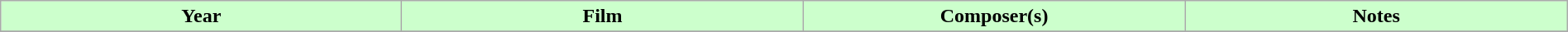<table class="wikitable plainrowheaders" width="100%" textcolor:#000;">
<tr style="background:#cfc; text-align:center;">
<td scope="col" width=21%><strong>Year</strong></td>
<td scope="col" width=21%><strong>Film</strong></td>
<td scope="col" width=20%><strong>Composer(s)</strong></td>
<td scope="col" width=20%><strong>Notes</strong></td>
</tr>
<tr>
</tr>
</table>
